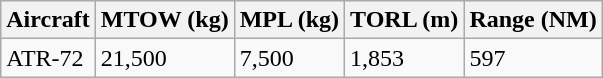<table class="wikitable">
<tr>
<th>Aircraft</th>
<th>MTOW (kg)</th>
<th>MPL (kg)</th>
<th>TORL (m)</th>
<th>Range (NM)</th>
</tr>
<tr>
<td>ATR-72</td>
<td>21,500</td>
<td>7,500</td>
<td>1,853</td>
<td>597</td>
</tr>
</table>
